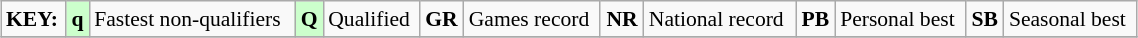<table class="wikitable" style="margin:0.5em auto; font-size:90%;position:relative;" width=60%>
<tr>
<td><strong>KEY:</strong></td>
<td bgcolor=ccffcc align=center><strong>q</strong></td>
<td>Fastest non-qualifiers</td>
<td bgcolor=ccffcc align=center><strong>Q</strong></td>
<td>Qualified</td>
<td align=center><strong>GR</strong></td>
<td>Games record</td>
<td align=center><strong>NR</strong></td>
<td>National record</td>
<td align=center><strong>PB</strong></td>
<td>Personal best</td>
<td align=center><strong>SB</strong></td>
<td>Seasonal best</td>
</tr>
<tr>
</tr>
</table>
